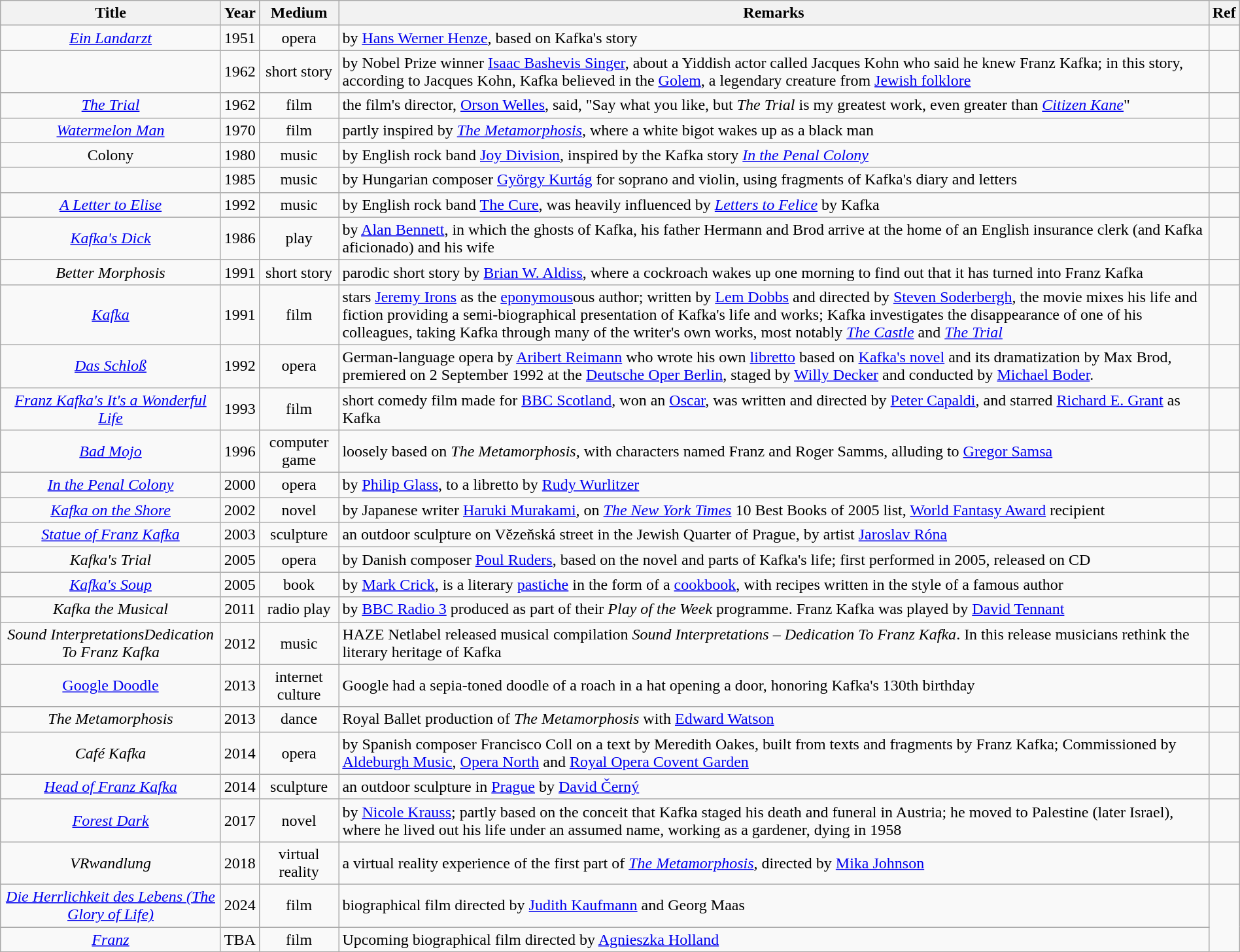<table class="wikitable plainrowheaders sortable" style="text-align: center; margin-right: 0;">
<tr>
<th scope="col">Title</th>
<th scope="col">Year</th>
<th scope="col">Medium</th>
<th scope="col" class="unsortable">Remarks</th>
<th scope="col" class="unsortable">Ref</th>
</tr>
<tr>
<td><a href='#'><em>Ein Landarzt</em></a></td>
<td>1951</td>
<td>opera</td>
<td style="text-align: left;">by <a href='#'>Hans Werner Henze</a>, based on Kafka's story</td>
<td></td>
</tr>
<tr>
<td></td>
<td>1962</td>
<td>short story</td>
<td style="text-align: left;">by Nobel Prize winner <a href='#'>Isaac Bashevis Singer</a>, about a Yiddish actor called Jacques Kohn who said he knew Franz Kafka; in this story, according to Jacques Kohn, Kafka believed in the <a href='#'>Golem</a>, a legendary creature from <a href='#'>Jewish folklore</a></td>
<td></td>
</tr>
<tr>
<td><em><a href='#'>The Trial</a></em></td>
<td>1962</td>
<td>film</td>
<td style="text-align: left;">the film's director, <a href='#'>Orson Welles</a>, said, "Say what you like, but <em>The Trial</em> is my greatest work, even greater than <em><a href='#'>Citizen Kane</a></em>"</td>
<td><br></td>
</tr>
<tr>
<td><em><a href='#'>Watermelon Man</a></em></td>
<td>1970</td>
<td>film</td>
<td style="text-align: left;">partly inspired by <em><a href='#'>The Metamorphosis</a></em>, where a white bigot wakes up as a black man</td>
<td></td>
</tr>
<tr>
<td>Colony</td>
<td>1980</td>
<td>music</td>
<td style="text-align: left;">by English rock band <a href='#'>Joy Division</a>, inspired by the Kafka story <em><a href='#'>In the Penal Colony</a></em></td>
<td></td>
</tr>
<tr>
<td></td>
<td>1985</td>
<td>music</td>
<td style="text-align: left;">by Hungarian composer <a href='#'>György Kurtág</a> for soprano and violin, using fragments of Kafka's diary and letters</td>
<td></td>
</tr>
<tr>
<td><em><a href='#'>A Letter to Elise</a></em></td>
<td>1992</td>
<td>music</td>
<td style="text-align: left;">by English rock band <a href='#'>The Cure</a>, was heavily influenced by <em><a href='#'>Letters to Felice</a></em> by Kafka</td>
<td></td>
</tr>
<tr>
<td><em><a href='#'>Kafka's Dick</a></em></td>
<td>1986</td>
<td>play</td>
<td style="text-align: left;">by <a href='#'>Alan Bennett</a>, in which the ghosts of Kafka, his father Hermann and Brod arrive at the home of an English insurance clerk (and Kafka aficionado) and his wife</td>
<td></td>
</tr>
<tr>
<td><em>Better Morphosis</em></td>
<td>1991</td>
<td>short story</td>
<td style="text-align: left;">parodic short story by <a href='#'>Brian W. Aldiss</a>, where a cockroach wakes up one morning to find out that it has turned into Franz Kafka</td>
<td></td>
</tr>
<tr>
<td><em><a href='#'>Kafka</a></em></td>
<td>1991</td>
<td>film</td>
<td style="text-align: left;">stars <a href='#'>Jeremy Irons</a> as the <a href='#'>eponymous</a>ous author; written by <a href='#'>Lem Dobbs</a> and directed by <a href='#'>Steven Soderbergh</a>, the movie mixes his life and fiction providing a semi-biographical presentation of Kafka's life and works; Kafka investigates the disappearance of one of his colleagues, taking Kafka through many of the writer's own works, most notably <em><a href='#'>The Castle</a></em> and <em><a href='#'>The Trial</a></em></td>
<td></td>
</tr>
<tr>
<td><em><a href='#'>Das Schloß</a></em></td>
<td>1992</td>
<td>opera</td>
<td style="text-align: left;">German-language opera by <a href='#'>Aribert Reimann</a> who wrote his own <a href='#'>libretto</a> based on <a href='#'>Kafka's novel</a> and its dramatization by Max Brod, premiered on 2 September 1992 at the <a href='#'>Deutsche Oper Berlin</a>, staged by <a href='#'>Willy Decker</a> and conducted by <a href='#'>Michael Boder</a>.</td>
<td></td>
</tr>
<tr>
<td><em><a href='#'>Franz Kafka's It's a Wonderful Life</a></em></td>
<td>1993</td>
<td>film</td>
<td style="text-align: left;">short comedy film made for <a href='#'>BBC Scotland</a>, won an <a href='#'>Oscar</a>, was written and directed by <a href='#'>Peter Capaldi</a>, and starred <a href='#'>Richard E. Grant</a> as Kafka</td>
<td></td>
</tr>
<tr>
<td><em><a href='#'>Bad Mojo</a></em></td>
<td>1996</td>
<td>computer game</td>
<td style="text-align: left;">loosely based on <em>The Metamorphosis</em>, with characters named Franz and Roger Samms, alluding to <a href='#'>Gregor Samsa</a></td>
<td></td>
</tr>
<tr>
<td><em><a href='#'>In the Penal Colony</a></em></td>
<td>2000</td>
<td>opera</td>
<td style="text-align: left;">by <a href='#'>Philip Glass</a>, to a libretto by <a href='#'>Rudy Wurlitzer</a></td>
<td></td>
</tr>
<tr>
<td><em><a href='#'>Kafka on the Shore</a></em></td>
<td>2002</td>
<td>novel</td>
<td style="text-align: left;">by Japanese writer <a href='#'>Haruki Murakami</a>, on <em><a href='#'>The New York Times</a></em> 10 Best Books of 2005 list, <a href='#'>World Fantasy Award</a> recipient</td>
<td></td>
</tr>
<tr>
<td><em><a href='#'>Statue of Franz Kafka</a></em></td>
<td>2003</td>
<td>sculpture</td>
<td style="text-align: left;">an outdoor sculpture on Vězeňská street in the Jewish Quarter of Prague, by artist <a href='#'>Jaroslav Róna</a></td>
<td></td>
</tr>
<tr>
<td><em>Kafka's Trial</em></td>
<td>2005</td>
<td>opera</td>
<td style="text-align: left;">by Danish composer <a href='#'>Poul Ruders</a>, based on the novel and parts of Kafka's life; first performed in 2005, released on CD</td>
<td></td>
</tr>
<tr>
<td><em><a href='#'>Kafka's Soup</a></em></td>
<td>2005</td>
<td>book</td>
<td style="text-align: left;">by <a href='#'>Mark Crick</a>, is a literary <a href='#'>pastiche</a> in the form of a <a href='#'>cookbook</a>, with recipes written in the style of a famous author</td>
<td></td>
</tr>
<tr>
<td><em>Kafka the Musical</em></td>
<td>2011</td>
<td>radio play</td>
<td style="text-align: left;">by <a href='#'>BBC Radio 3</a> produced as part of their <em>Play of the Week</em> programme. Franz Kafka was played by <a href='#'>David Tennant</a></td>
<td></td>
</tr>
<tr>
<td><em>Sound InterpretationsDedication To Franz Kafka</em></td>
<td>2012</td>
<td>music</td>
<td style="text-align: left;">HAZE Netlabel released musical compilation <em>Sound Interpretations – Dedication To Franz Kafka</em>. In this release musicians rethink the literary heritage of Kafka</td>
<td></td>
</tr>
<tr>
<td><a href='#'>Google Doodle</a></td>
<td>2013</td>
<td>internet culture</td>
<td style="text-align: left;">Google had a sepia-toned doodle of a roach in a hat opening a door, honoring Kafka's 130th birthday</td>
<td></td>
</tr>
<tr>
<td><em>The Metamorphosis</em></td>
<td>2013</td>
<td>dance</td>
<td style="text-align: left;">Royal Ballet production of <em>The Metamorphosis</em> with <a href='#'>Edward Watson</a></td>
<td></td>
</tr>
<tr>
<td><em>Café Kafka</em></td>
<td>2014</td>
<td>opera</td>
<td style="text-align: left;">by Spanish composer Francisco Coll on a text by Meredith Oakes, built from texts and fragments by Franz Kafka; Commissioned by <a href='#'>Aldeburgh Music</a>, <a href='#'>Opera North</a> and <a href='#'>Royal Opera Covent Garden</a></td>
<td></td>
</tr>
<tr>
<td><em><a href='#'>Head of Franz Kafka</a></em></td>
<td>2014</td>
<td>sculpture</td>
<td style="text-align: left;">an outdoor sculpture in <a href='#'>Prague</a> by <a href='#'>David Černý</a></td>
<td></td>
</tr>
<tr>
<td><em><a href='#'>Forest Dark</a></em></td>
<td>2017</td>
<td>novel</td>
<td style="text-align: left;">by <a href='#'>Nicole Krauss</a>; partly based on the conceit that Kafka staged his death and funeral in Austria; he moved to Palestine (later Israel), where he lived out his life under an assumed name, working as a gardener, dying in 1958</td>
</tr>
<tr>
<td><em>VRwandlung</em></td>
<td>2018</td>
<td>virtual reality</td>
<td style="text-align: left;">a virtual reality experience of the first part of <em><a href='#'>The Metamorphosis</a></em>, directed by <a href='#'>Mika Johnson</a></td>
<td></td>
</tr>
<tr>
<td><em><a href='#'>Die Herrlichkeit des Lebens (The Glory of Life)</a></em></td>
<td>2024</td>
<td>film</td>
<td style="text-align: left;">biographical film directed by <a href='#'>Judith Kaufmann</a> and Georg Maas</td>
</tr>
<tr>
<td><em><a href='#'>Franz</a></em></td>
<td>TBA</td>
<td>film</td>
<td style="text-align: left;">Upcoming biographical film directed by <a href='#'>Agnieszka Holland</a></td>
</tr>
</table>
